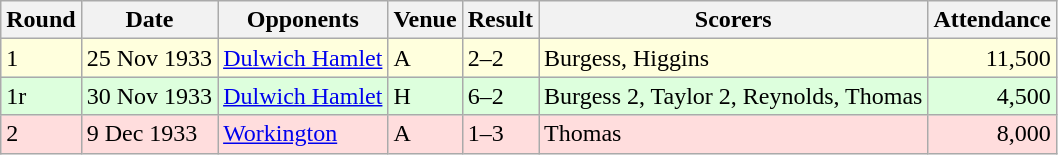<table class="wikitable">
<tr>
<th>Round</th>
<th>Date</th>
<th>Opponents</th>
<th>Venue</th>
<th>Result</th>
<th>Scorers</th>
<th>Attendance</th>
</tr>
<tr bgcolor="#ffffdd">
<td>1</td>
<td>25 Nov 1933</td>
<td><a href='#'>Dulwich Hamlet</a></td>
<td>A</td>
<td>2–2</td>
<td>Burgess, Higgins</td>
<td align="right">11,500</td>
</tr>
<tr bgcolor="#ddffdd">
<td>1r</td>
<td>30 Nov 1933</td>
<td><a href='#'>Dulwich Hamlet</a></td>
<td>H</td>
<td>6–2</td>
<td>Burgess 2, Taylor 2, Reynolds, Thomas</td>
<td align="right">4,500</td>
</tr>
<tr bgcolor="#ffdddd">
<td>2</td>
<td>9 Dec 1933</td>
<td><a href='#'>Workington</a></td>
<td>A</td>
<td>1–3</td>
<td>Thomas</td>
<td align="right">8,000</td>
</tr>
</table>
